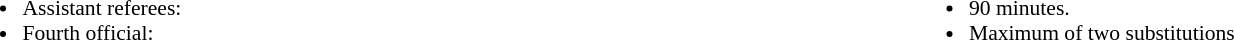<table style="width:100%; font-size:90%">
<tr>
<td style="width:50%; vertical-align:top"><br><ul><li>Assistant referees:</li><li>Fourth official:</li></ul></td>
<td style="width:50%; vertical-align:top"><br><ul><li>90 minutes.</li><li>Maximum of two substitutions</li></ul></td>
</tr>
</table>
